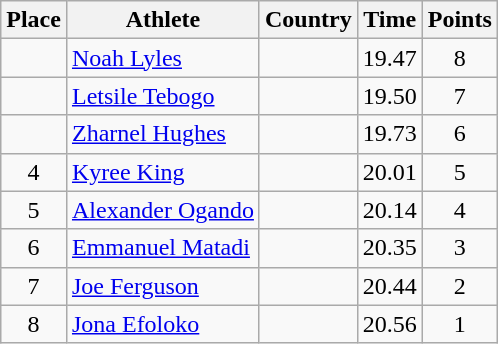<table class="wikitable">
<tr>
<th>Place</th>
<th>Athlete</th>
<th>Country</th>
<th>Time</th>
<th>Points</th>
</tr>
<tr>
<td align=center></td>
<td><a href='#'>Noah Lyles</a></td>
<td></td>
<td>19.47</td>
<td align=center>8</td>
</tr>
<tr>
<td align=center></td>
<td><a href='#'>Letsile Tebogo</a></td>
<td></td>
<td>19.50</td>
<td align=center>7</td>
</tr>
<tr>
<td align=center></td>
<td><a href='#'>Zharnel Hughes</a></td>
<td></td>
<td>19.73</td>
<td align=center>6</td>
</tr>
<tr>
<td align=center>4</td>
<td><a href='#'>Kyree King</a></td>
<td></td>
<td>20.01</td>
<td align=center>5</td>
</tr>
<tr>
<td align=center>5</td>
<td><a href='#'>Alexander Ogando</a></td>
<td></td>
<td>20.14</td>
<td align=center>4</td>
</tr>
<tr>
<td align=center>6</td>
<td><a href='#'>Emmanuel Matadi</a></td>
<td></td>
<td>20.35</td>
<td align=center>3</td>
</tr>
<tr>
<td align=center>7</td>
<td><a href='#'>Joe Ferguson</a></td>
<td></td>
<td>20.44</td>
<td align=center>2</td>
</tr>
<tr>
<td align=center>8</td>
<td><a href='#'>Jona Efoloko</a></td>
<td></td>
<td>20.56</td>
<td align=center>1</td>
</tr>
</table>
